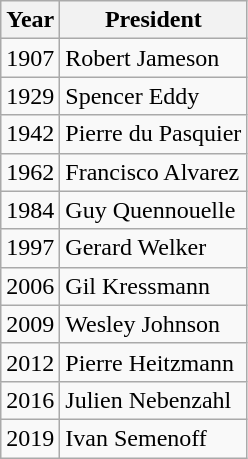<table class="wikitable">
<tr>
<th>Year</th>
<th>President</th>
</tr>
<tr>
<td>1907</td>
<td>Robert Jameson</td>
</tr>
<tr>
<td>1929</td>
<td>Spencer Eddy</td>
</tr>
<tr>
<td>1942</td>
<td>Pierre du Pasquier</td>
</tr>
<tr>
<td>1962</td>
<td>Francisco Alvarez</td>
</tr>
<tr>
<td>1984</td>
<td>Guy Quennouelle</td>
</tr>
<tr>
<td>1997</td>
<td>Gerard Welker</td>
</tr>
<tr>
<td>2006</td>
<td>Gil Kressmann</td>
</tr>
<tr>
<td>2009</td>
<td>Wesley Johnson</td>
</tr>
<tr>
<td>2012</td>
<td>Pierre Heitzmann</td>
</tr>
<tr>
<td>2016</td>
<td>Julien Nebenzahl</td>
</tr>
<tr>
<td>2019</td>
<td>Ivan Semenoff</td>
</tr>
</table>
